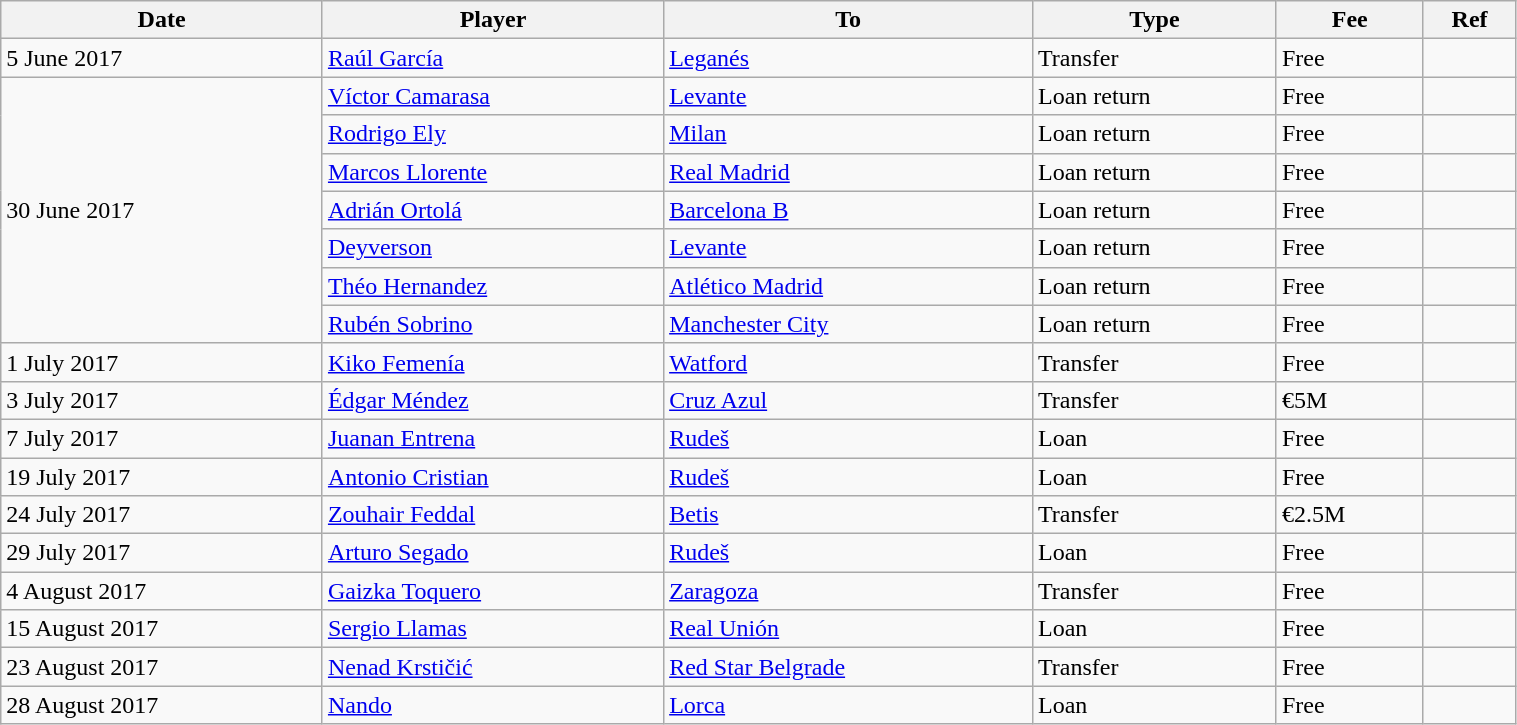<table class="wikitable" style="width:80%;">
<tr>
<th>Date</th>
<th>Player</th>
<th>To</th>
<th>Type</th>
<th>Fee</th>
<th>Ref</th>
</tr>
<tr>
<td>5 June 2017</td>
<td> <a href='#'>Raúl García</a></td>
<td><a href='#'>Leganés</a></td>
<td>Transfer</td>
<td>Free</td>
<td></td>
</tr>
<tr>
<td rowspan="7">30 June 2017</td>
<td> <a href='#'>Víctor Camarasa</a></td>
<td><a href='#'>Levante</a></td>
<td>Loan return</td>
<td>Free</td>
<td></td>
</tr>
<tr>
<td> <a href='#'>Rodrigo Ely</a></td>
<td> <a href='#'>Milan</a></td>
<td>Loan return</td>
<td>Free</td>
<td></td>
</tr>
<tr>
<td> <a href='#'>Marcos Llorente</a></td>
<td><a href='#'>Real Madrid</a></td>
<td>Loan return</td>
<td>Free</td>
<td></td>
</tr>
<tr>
<td> <a href='#'>Adrián Ortolá</a></td>
<td><a href='#'>Barcelona B</a></td>
<td>Loan return</td>
<td>Free</td>
<td></td>
</tr>
<tr>
<td> <a href='#'>Deyverson</a></td>
<td><a href='#'>Levante</a></td>
<td>Loan return</td>
<td>Free</td>
<td></td>
</tr>
<tr>
<td> <a href='#'>Théo Hernandez</a></td>
<td><a href='#'>Atlético Madrid</a></td>
<td>Loan return</td>
<td>Free</td>
<td></td>
</tr>
<tr>
<td> <a href='#'>Rubén Sobrino</a></td>
<td> <a href='#'>Manchester City</a></td>
<td>Loan return</td>
<td>Free</td>
<td></td>
</tr>
<tr>
<td>1 July 2017</td>
<td> <a href='#'>Kiko Femenía</a></td>
<td> <a href='#'>Watford</a></td>
<td>Transfer</td>
<td>Free</td>
<td></td>
</tr>
<tr>
<td>3 July 2017</td>
<td> <a href='#'>Édgar Méndez</a></td>
<td> <a href='#'>Cruz Azul</a></td>
<td>Transfer</td>
<td>€5M</td>
<td></td>
</tr>
<tr>
<td>7 July 2017</td>
<td> <a href='#'>Juanan Entrena</a></td>
<td> <a href='#'>Rudeš</a></td>
<td>Loan</td>
<td>Free</td>
<td></td>
</tr>
<tr>
<td>19 July 2017</td>
<td> <a href='#'>Antonio Cristian</a></td>
<td> <a href='#'>Rudeš</a></td>
<td>Loan</td>
<td>Free</td>
<td></td>
</tr>
<tr>
<td>24 July 2017</td>
<td> <a href='#'>Zouhair Feddal</a></td>
<td><a href='#'>Betis</a></td>
<td>Transfer</td>
<td>€2.5M</td>
<td></td>
</tr>
<tr>
<td>29 July 2017</td>
<td> <a href='#'>Arturo Segado</a></td>
<td> <a href='#'>Rudeš</a></td>
<td>Loan</td>
<td>Free</td>
<td></td>
</tr>
<tr>
<td>4 August 2017</td>
<td> <a href='#'>Gaizka Toquero</a></td>
<td><a href='#'>Zaragoza</a></td>
<td>Transfer</td>
<td>Free</td>
<td></td>
</tr>
<tr>
<td>15 August 2017</td>
<td> <a href='#'>Sergio Llamas</a></td>
<td><a href='#'>Real Unión</a></td>
<td>Loan</td>
<td>Free</td>
<td></td>
</tr>
<tr>
<td>23 August 2017</td>
<td> <a href='#'>Nenad Krstičić</a></td>
<td> <a href='#'>Red Star Belgrade</a></td>
<td>Transfer</td>
<td>Free</td>
<td></td>
</tr>
<tr>
<td>28 August 2017</td>
<td> <a href='#'>Nando</a></td>
<td><a href='#'>Lorca</a></td>
<td>Loan</td>
<td>Free</td>
<td></td>
</tr>
</table>
